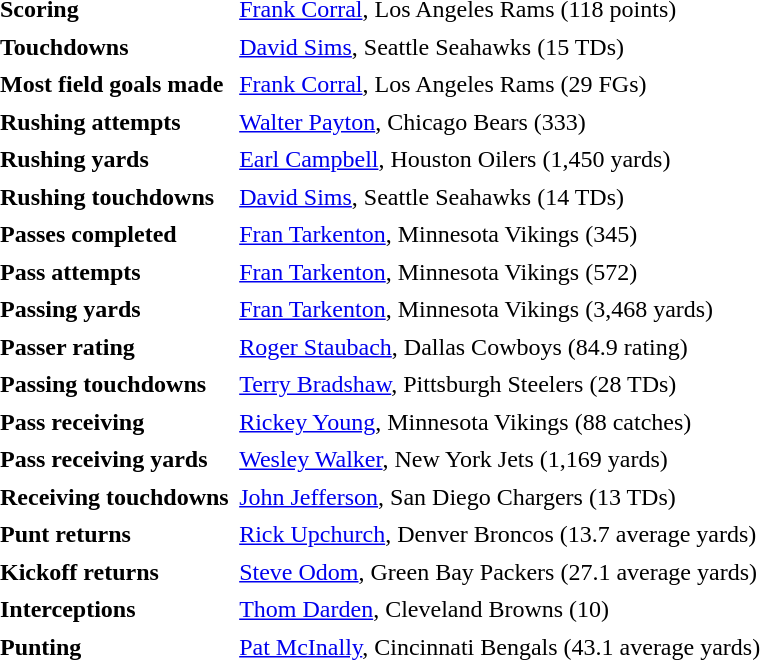<table cellpadding="3" cellspacing="1">
<tr>
<td><strong>Scoring</strong></td>
<td><a href='#'>Frank Corral</a>, Los Angeles Rams (118 points)</td>
</tr>
<tr>
<td><strong>Touchdowns</strong></td>
<td><a href='#'>David Sims</a>, Seattle Seahawks (15 TDs)</td>
</tr>
<tr>
<td><strong>Most field goals made</strong></td>
<td><a href='#'>Frank Corral</a>, Los Angeles Rams (29 FGs)</td>
</tr>
<tr>
<td><strong>Rushing attempts</strong></td>
<td><a href='#'>Walter Payton</a>, Chicago Bears (333)</td>
</tr>
<tr>
<td><strong>Rushing yards</strong></td>
<td><a href='#'>Earl Campbell</a>, Houston Oilers (1,450 yards)</td>
</tr>
<tr>
<td><strong>Rushing touchdowns</strong></td>
<td><a href='#'>David Sims</a>, Seattle Seahawks (14 TDs)</td>
</tr>
<tr>
<td><strong>Passes completed</strong></td>
<td><a href='#'>Fran Tarkenton</a>, Minnesota Vikings (345)</td>
</tr>
<tr>
<td><strong>Pass attempts</strong></td>
<td><a href='#'>Fran Tarkenton</a>, Minnesota Vikings (572)</td>
</tr>
<tr>
<td><strong>Passing yards</strong></td>
<td><a href='#'>Fran Tarkenton</a>, Minnesota Vikings (3,468 yards)</td>
</tr>
<tr>
<td><strong>Passer rating</strong></td>
<td><a href='#'>Roger Staubach</a>, Dallas Cowboys (84.9 rating)</td>
</tr>
<tr>
<td><strong>Passing touchdowns</strong></td>
<td><a href='#'>Terry Bradshaw</a>, Pittsburgh Steelers (28 TDs)</td>
</tr>
<tr>
<td><strong>Pass receiving</strong></td>
<td><a href='#'>Rickey Young</a>, Minnesota Vikings (88 catches)</td>
</tr>
<tr>
<td><strong>Pass receiving yards</strong></td>
<td><a href='#'>Wesley Walker</a>, New York Jets (1,169 yards)</td>
</tr>
<tr>
<td><strong>Receiving touchdowns</strong></td>
<td><a href='#'>John Jefferson</a>, San Diego Chargers (13 TDs)</td>
</tr>
<tr>
<td><strong>Punt returns</strong></td>
<td><a href='#'>Rick Upchurch</a>, Denver Broncos (13.7 average yards)</td>
</tr>
<tr>
<td><strong>Kickoff returns</strong></td>
<td><a href='#'>Steve Odom</a>, Green Bay Packers (27.1 average yards)</td>
</tr>
<tr>
<td><strong>Interceptions</strong></td>
<td><a href='#'>Thom Darden</a>, Cleveland Browns (10)</td>
</tr>
<tr>
<td><strong>Punting</strong></td>
<td><a href='#'>Pat McInally</a>, Cincinnati Bengals (43.1 average yards)</td>
</tr>
</table>
